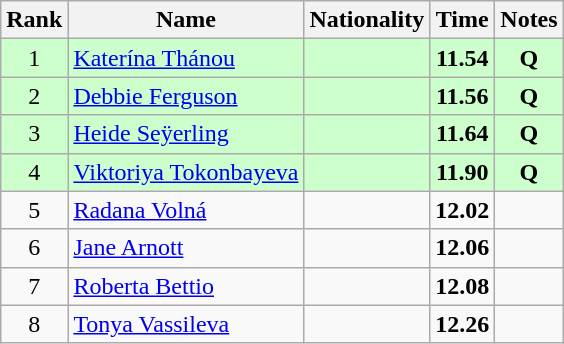<table class="wikitable sortable" style="text-align:center">
<tr>
<th>Rank</th>
<th>Name</th>
<th>Nationality</th>
<th>Time</th>
<th>Notes</th>
</tr>
<tr bgcolor=ccffcc>
<td>1</td>
<td align=left><a href='#'>Katerína Thánou</a></td>
<td align=left></td>
<td><strong>11.54</strong></td>
<td><strong>Q</strong></td>
</tr>
<tr bgcolor=ccffcc>
<td>2</td>
<td align=left><a href='#'>Debbie Ferguson</a></td>
<td align=left></td>
<td><strong>11.56</strong></td>
<td><strong>Q</strong></td>
</tr>
<tr bgcolor=ccffcc>
<td>3</td>
<td align=left><a href='#'>Heide Seÿerling</a></td>
<td align=left></td>
<td><strong>11.64</strong></td>
<td><strong>Q</strong></td>
</tr>
<tr bgcolor=ccffcc>
<td>4</td>
<td align=left><a href='#'>Viktoriya Tokonbayeva</a></td>
<td align=left></td>
<td><strong>11.90</strong></td>
<td><strong>Q</strong></td>
</tr>
<tr>
<td>5</td>
<td align=left><a href='#'>Radana Volná</a></td>
<td align=left></td>
<td><strong>12.02</strong></td>
<td></td>
</tr>
<tr>
<td>6</td>
<td align=left><a href='#'>Jane Arnott</a></td>
<td align=left></td>
<td><strong>12.06</strong></td>
<td></td>
</tr>
<tr>
<td>7</td>
<td align=left><a href='#'>Roberta Bettio</a></td>
<td align=left></td>
<td><strong>12.08</strong></td>
<td></td>
</tr>
<tr>
<td>8</td>
<td align=left><a href='#'>Tonya Vassileva</a></td>
<td align=left></td>
<td><strong>12.26</strong></td>
<td></td>
</tr>
</table>
